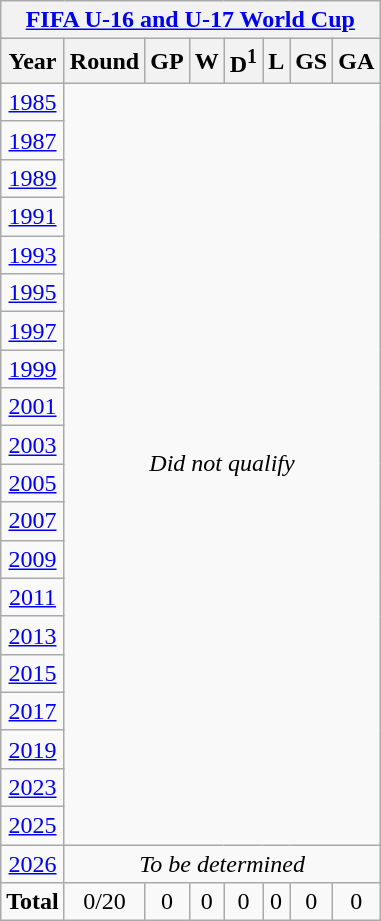<table class="wikitable" style="text-align: center;">
<tr>
<th colspan=8><a href='#'>FIFA U-16 and U-17 World Cup</a></th>
</tr>
<tr>
<th>Year</th>
<th>Round</th>
<th>GP</th>
<th>W</th>
<th>D<sup>1</sup></th>
<th>L</th>
<th>GS</th>
<th>GA</th>
</tr>
<tr>
<td> <a href='#'>1985</a></td>
<td colspan=7 rowspan=20><em>Did not qualify</em></td>
</tr>
<tr>
<td> <a href='#'>1987</a></td>
</tr>
<tr>
<td> <a href='#'>1989</a></td>
</tr>
<tr>
<td> <a href='#'>1991</a></td>
</tr>
<tr>
<td> <a href='#'>1993</a></td>
</tr>
<tr>
<td> <a href='#'>1995</a></td>
</tr>
<tr>
<td> <a href='#'>1997</a></td>
</tr>
<tr>
<td> <a href='#'>1999</a></td>
</tr>
<tr>
<td> <a href='#'>2001</a></td>
</tr>
<tr>
<td> <a href='#'>2003</a></td>
</tr>
<tr>
<td> <a href='#'>2005</a></td>
</tr>
<tr>
<td> <a href='#'>2007</a></td>
</tr>
<tr>
<td> <a href='#'>2009</a></td>
</tr>
<tr>
<td> <a href='#'>2011</a></td>
</tr>
<tr>
<td> <a href='#'>2013</a></td>
</tr>
<tr>
<td> <a href='#'>2015</a></td>
</tr>
<tr>
<td> <a href='#'>2017</a></td>
</tr>
<tr>
<td> <a href='#'>2019</a></td>
</tr>
<tr>
<td> <a href='#'>2023</a></td>
</tr>
<tr>
<td> <a href='#'>2025</a></td>
</tr>
<tr>
<td> <a href='#'>2026</a></td>
<td colspan=7><em>To be determined</em></td>
</tr>
<tr>
<td><strong>Total</strong></td>
<td>0/20</td>
<td>0</td>
<td>0</td>
<td>0</td>
<td>0</td>
<td>0</td>
<td>0</td>
</tr>
</table>
